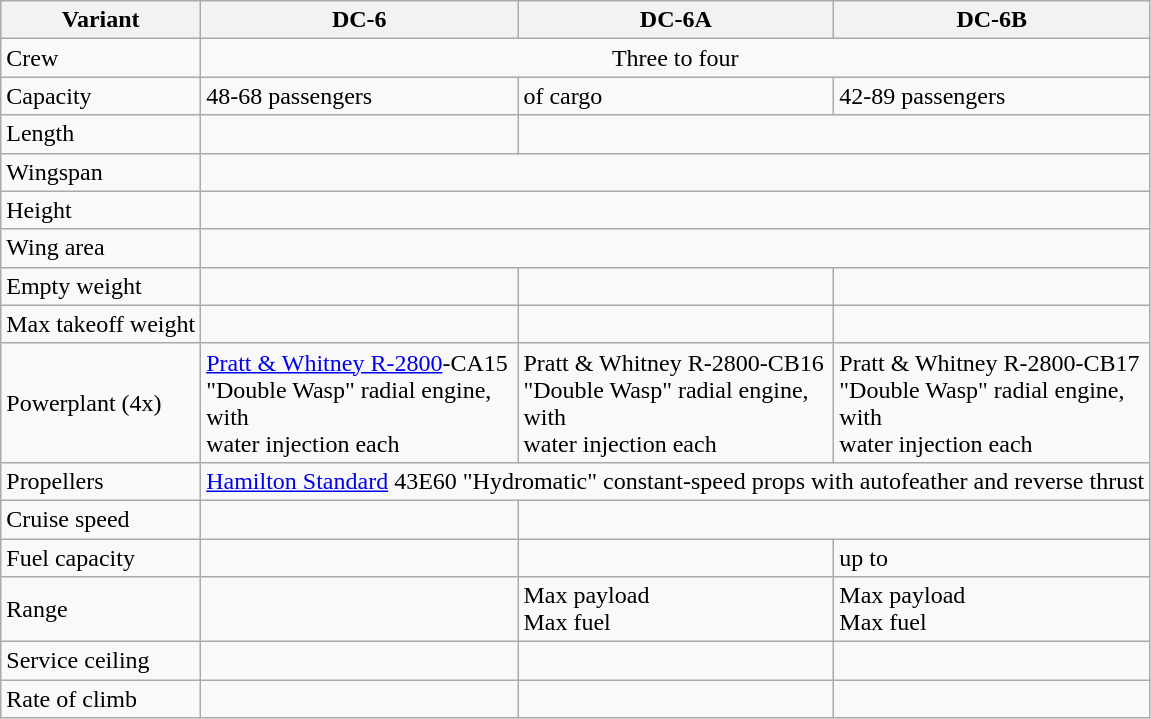<table class="wikitable">
<tr>
<th>Variant</th>
<th>DC-6</th>
<th>DC-6A</th>
<th>DC-6B</th>
</tr>
<tr>
<td>Crew</td>
<td colspan=3 align=center>Three to four</td>
</tr>
<tr>
<td>Capacity</td>
<td>48-68 passengers</td>
<td> of cargo</td>
<td>42-89 passengers</td>
</tr>
<tr>
<td>Length</td>
<td></td>
<td colspan=2></td>
</tr>
<tr>
<td>Wingspan</td>
<td colspan=3 align=center></td>
</tr>
<tr>
<td>Height</td>
<td colspan=3 align=center></td>
</tr>
<tr>
<td>Wing area</td>
<td colspan=3 align=center></td>
</tr>
<tr>
<td>Empty weight</td>
<td></td>
<td></td>
<td></td>
</tr>
<tr>
<td>Max takeoff weight</td>
<td></td>
<td></td>
<td></td>
</tr>
<tr>
<td>Powerplant (4x)</td>
<td><a href='#'>Pratt & Whitney R-2800</a>-CA15<br> "Double Wasp" radial engine,<br> with<br> water injection each</td>
<td>Pratt & Whitney R-2800-CB16<br> "Double Wasp" radial engine,<br> with<br> water injection each</td>
<td>Pratt & Whitney R-2800-CB17 <br> "Double Wasp" radial engine,<br>  with<br> water injection each</td>
</tr>
<tr>
<td>Propellers</td>
<td colspan=3><a href='#'>Hamilton Standard</a> 43E60 "Hydromatic" constant-speed props with autofeather and reverse thrust</td>
</tr>
<tr>
<td>Cruise speed</td>
<td></td>
<td colspan=2 align=center></td>
</tr>
<tr>
<td>Fuel capacity</td>
<td> <br> </td>
<td></td>
<td>up to </td>
</tr>
<tr>
<td>Range</td>
<td></td>
<td> Max payload<br>  Max fuel</td>
<td> Max payload<br>  Max fuel</td>
</tr>
<tr>
<td>Service ceiling</td>
<td></td>
<td></td>
<td></td>
</tr>
<tr>
<td>Rate of climb</td>
<td></td>
<td></td>
<td></td>
</tr>
</table>
